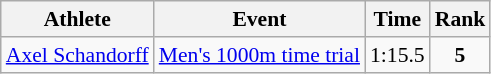<table class=wikitable style="font-size:90%">
<tr>
<th>Athlete</th>
<th>Event</th>
<th>Time</th>
<th>Rank</th>
</tr>
<tr align=center>
<td align=left><a href='#'>Axel Schandorff</a></td>
<td align=left><a href='#'>Men's 1000m time trial</a></td>
<td>1:15.5</td>
<td><strong>5</strong></td>
</tr>
</table>
